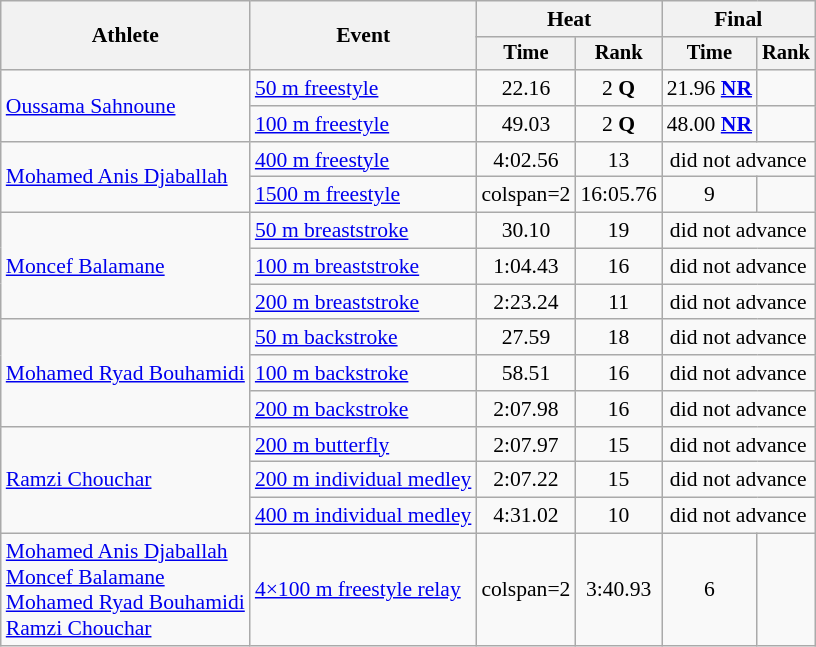<table class=wikitable style="font-size:90%">
<tr>
<th rowspan="2">Athlete</th>
<th rowspan="2">Event</th>
<th colspan="2">Heat</th>
<th colspan="2">Final</th>
</tr>
<tr style="font-size:95%">
<th>Time</th>
<th>Rank</th>
<th>Time</th>
<th>Rank</th>
</tr>
<tr align=center>
<td align=left rowspan=2><a href='#'>Oussama Sahnoune</a></td>
<td align=left><a href='#'>50 m freestyle</a></td>
<td>22.16</td>
<td>2 <strong>Q</strong></td>
<td>21.96 <strong><a href='#'>NR</a></strong></td>
<td></td>
</tr>
<tr align=center>
<td align=left><a href='#'>100 m freestyle</a></td>
<td>49.03</td>
<td>2 <strong>Q</strong></td>
<td>48.00 <strong><a href='#'>NR</a></strong></td>
<td></td>
</tr>
<tr align=center>
<td align=left rowspan=2><a href='#'>Mohamed Anis Djaballah</a></td>
<td align=left><a href='#'>400 m freestyle</a></td>
<td>4:02.56</td>
<td>13</td>
<td colspan=2>did not advance</td>
</tr>
<tr align=center>
<td align=left><a href='#'>1500 m freestyle</a></td>
<td>colspan=2 </td>
<td>16:05.76</td>
<td>9</td>
</tr>
<tr align=center>
<td align=left rowspan=3><a href='#'>Moncef Balamane</a></td>
<td align=left><a href='#'>50 m breaststroke</a></td>
<td>30.10</td>
<td>19</td>
<td colspan=2>did not advance</td>
</tr>
<tr align=center>
<td align=left><a href='#'>100 m breaststroke</a></td>
<td>1:04.43</td>
<td>16</td>
<td colspan=2>did not advance</td>
</tr>
<tr align=center>
<td align=left><a href='#'>200 m breaststroke</a></td>
<td>2:23.24</td>
<td>11</td>
<td colspan=2>did not advance</td>
</tr>
<tr align=center>
<td align=left rowspan=3><a href='#'>Mohamed Ryad Bouhamidi</a></td>
<td align=left><a href='#'>50 m backstroke</a></td>
<td>27.59</td>
<td>18</td>
<td colspan=2>did not advance</td>
</tr>
<tr align=center>
<td align=left><a href='#'>100 m backstroke</a></td>
<td>58.51</td>
<td>16</td>
<td colspan=2>did not advance</td>
</tr>
<tr align=center>
<td align=left><a href='#'>200 m backstroke</a></td>
<td>2:07.98</td>
<td>16</td>
<td colspan=2>did not advance</td>
</tr>
<tr align=center>
<td align=left rowspan=3><a href='#'>Ramzi Chouchar</a></td>
<td align=left><a href='#'>200 m butterfly</a></td>
<td>2:07.97</td>
<td>15</td>
<td colspan=2>did not advance</td>
</tr>
<tr align=center>
<td align=left><a href='#'>200 m individual medley</a></td>
<td>2:07.22</td>
<td>15</td>
<td colspan=2>did not advance</td>
</tr>
<tr align=center>
<td align=left><a href='#'>400 m individual medley</a></td>
<td>4:31.02</td>
<td>10</td>
<td colspan=2>did not advance</td>
</tr>
<tr align=center>
<td align=left><a href='#'>Mohamed Anis Djaballah</a><br><a href='#'>Moncef Balamane</a><br><a href='#'>Mohamed Ryad Bouhamidi</a><br><a href='#'>Ramzi Chouchar</a></td>
<td align=left><a href='#'>4×100 m freestyle relay</a></td>
<td>colspan=2 </td>
<td>3:40.93</td>
<td>6</td>
</tr>
</table>
